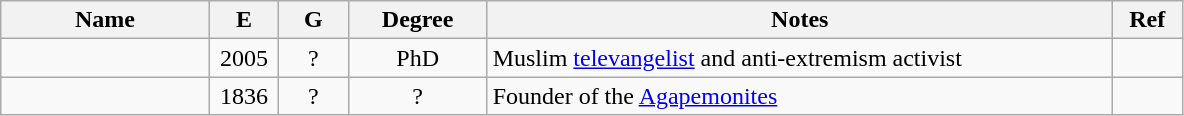<table class="wikitable sortable">
<tr>
<th scope="column" width="15%">Name</th>
<th scope="column" width="5%" class="unsortable">E</th>
<th scope="column" width="5%" class="unsortable">G</th>
<th scope="column" width="10%" class="unsortable">Degree</th>
<th scope="column" width="45%" class="unsortable">Notes</th>
<th scope="column" width="5%" class="unsortable">Ref</th>
</tr>
<tr valign="top">
<td></td>
<td align="center">2005</td>
<td align="center">?</td>
<td align="center">PhD</td>
<td>Muslim <a href='#'>televangelist</a> and anti-extremism activist</td>
<td align="center"></td>
</tr>
<tr valign="top">
<td></td>
<td align="center">1836</td>
<td align="center">?</td>
<td align="center">?</td>
<td>Founder of the <a href='#'>Agapemonites</a></td>
<td align="center"></td>
</tr>
</table>
